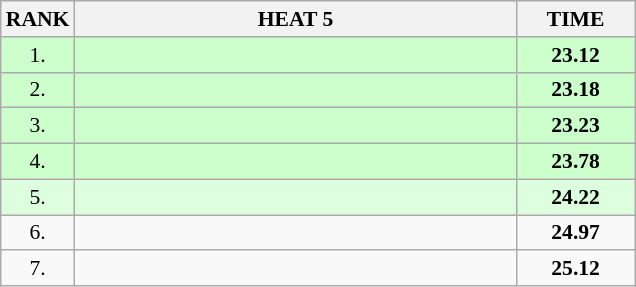<table class="wikitable" style="border-collapse: collapse; font-size: 90%;">
<tr>
<th>RANK</th>
<th style="width: 20em">HEAT 5</th>
<th style="width: 5em">TIME</th>
</tr>
<tr style="background:#ccffcc;">
<td align="center">1.</td>
<td></td>
<td align="center"><strong>23.12</strong></td>
</tr>
<tr style="background:#ccffcc;">
<td align="center">2.</td>
<td></td>
<td align="center"><strong>23.18</strong></td>
</tr>
<tr style="background:#ccffcc;">
<td align="center">3.</td>
<td></td>
<td align="center"><strong>23.23</strong></td>
</tr>
<tr style="background:#ccffcc;">
<td align="center">4.</td>
<td></td>
<td align="center"><strong>23.78</strong></td>
</tr>
<tr style="background:#ddffdd;">
<td align="center">5.</td>
<td></td>
<td align="center"><strong>24.22</strong></td>
</tr>
<tr>
<td align="center">6.</td>
<td></td>
<td align="center"><strong>24.97</strong></td>
</tr>
<tr>
<td align="center">7.</td>
<td></td>
<td align="center"><strong>25.12</strong></td>
</tr>
</table>
